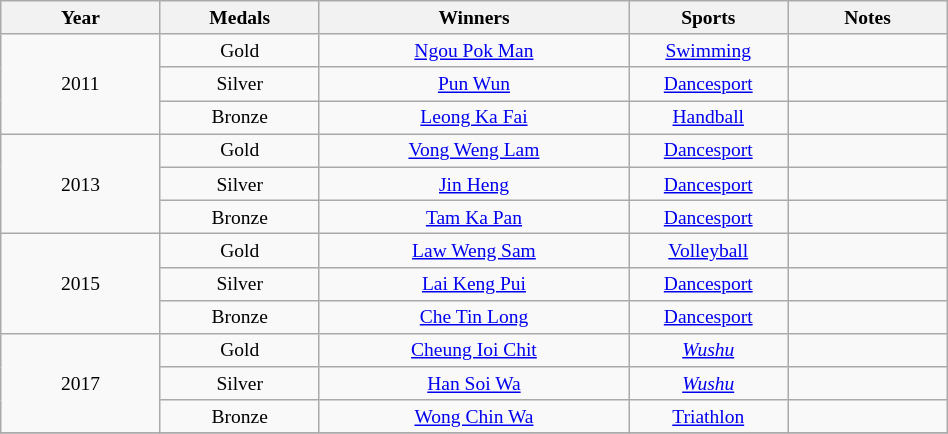<table class="wikitable" style="text-align: center;font-size:small;">
<tr>
<th width="100">Year</th>
<th width="100">Medals</th>
<th width="200">Winners</th>
<th width="100">Sports</th>
<th width="100">Notes</th>
</tr>
<tr>
<td rowspan="3">2011</td>
<td>Gold</td>
<td><a href='#'>Ngou Pok Man</a></td>
<td><a href='#'>Swimming</a></td>
<td></td>
</tr>
<tr>
<td>Silver</td>
<td><a href='#'>Pun Wun</a></td>
<td><a href='#'>Dancesport</a></td>
<td></td>
</tr>
<tr>
<td>Bronze</td>
<td><a href='#'>Leong Ka Fai</a></td>
<td><a href='#'>Handball</a></td>
<td></td>
</tr>
<tr>
<td rowspan="3">2013</td>
<td>Gold</td>
<td><a href='#'>Vong Weng Lam</a></td>
<td><a href='#'>Dancesport</a></td>
<td></td>
</tr>
<tr>
<td>Silver</td>
<td><a href='#'>Jin Heng</a></td>
<td><a href='#'>Dancesport</a></td>
<td></td>
</tr>
<tr>
<td>Bronze</td>
<td><a href='#'>Tam Ka Pan</a></td>
<td><a href='#'>Dancesport</a></td>
<td></td>
</tr>
<tr>
<td rowspan="3">2015</td>
<td>Gold</td>
<td><a href='#'>Law Weng Sam</a></td>
<td><a href='#'>Volleyball</a></td>
<td></td>
</tr>
<tr>
<td>Silver</td>
<td><a href='#'>Lai Keng Pui</a></td>
<td><a href='#'>Dancesport</a></td>
<td></td>
</tr>
<tr>
<td>Bronze</td>
<td><a href='#'>Che Tin Long</a></td>
<td><a href='#'>Dancesport</a></td>
<td></td>
</tr>
<tr>
<td rowspan="3">2017</td>
<td>Gold</td>
<td><a href='#'>Cheung Ioi Chit</a></td>
<td><em><a href='#'>Wushu</a></em></td>
<td></td>
</tr>
<tr>
<td>Silver</td>
<td><a href='#'>Han Soi Wa</a></td>
<td><em><a href='#'>Wushu</a></em></td>
<td></td>
</tr>
<tr>
<td>Bronze</td>
<td><a href='#'>Wong Chin Wa</a></td>
<td><a href='#'>Triathlon</a></td>
<td></td>
</tr>
<tr>
</tr>
</table>
